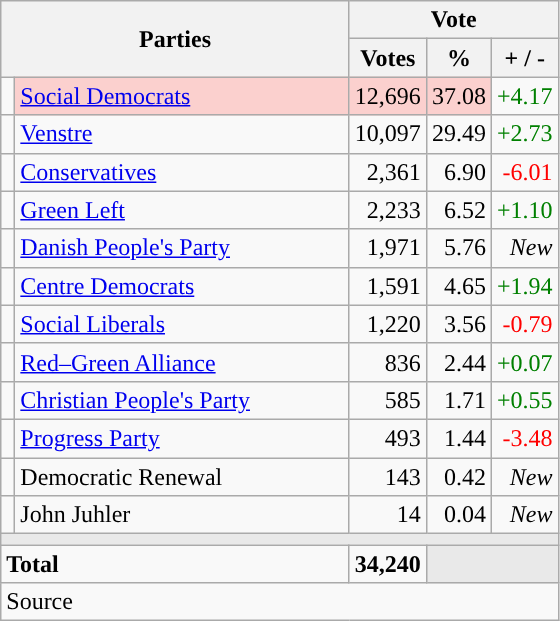<table class="wikitable" style="text-align:right;">
<tr>
<th style="text-align:centre;" rowspan="2" colspan="2" width="225">Parties</th>
<th colspan="3">Vote</th>
</tr>
<tr>
<th width="15">Votes</th>
<th width="15">%</th>
<th width="15">+ / -</th>
</tr>
<tr>
<td width="2" style="color:inherit;background:"></td>
<td bgcolor=#fbd0ce  align="left"><a href='#'>Social Democrats</a></td>
<td bgcolor=#fbd0ce>12,696</td>
<td bgcolor=#fbd0ce>37.08</td>
<td style=color:green;>+4.17</td>
</tr>
<tr>
<td width="2" style="color:inherit;background:"></td>
<td align="left"><a href='#'>Venstre</a></td>
<td>10,097</td>
<td>29.49</td>
<td style=color:green;>+2.73</td>
</tr>
<tr>
<td width="2" style="color:inherit;background:"></td>
<td align="left"><a href='#'>Conservatives</a></td>
<td>2,361</td>
<td>6.90</td>
<td style=color:red;>-6.01</td>
</tr>
<tr>
<td width="2" style="color:inherit;background:"></td>
<td align="left"><a href='#'>Green Left</a></td>
<td>2,233</td>
<td>6.52</td>
<td style=color:green;>+1.10</td>
</tr>
<tr>
<td width="2" style="color:inherit;background:"></td>
<td align="left"><a href='#'>Danish People's Party</a></td>
<td>1,971</td>
<td>5.76</td>
<td><em>New</em></td>
</tr>
<tr>
<td width="2" style="color:inherit;background:"></td>
<td align="left"><a href='#'>Centre Democrats</a></td>
<td>1,591</td>
<td>4.65</td>
<td style=color:green;>+1.94</td>
</tr>
<tr>
<td width="2" style="color:inherit;background:"></td>
<td align="left"><a href='#'>Social Liberals</a></td>
<td>1,220</td>
<td>3.56</td>
<td style=color:red;>-0.79</td>
</tr>
<tr>
<td width="2" style="color:inherit;background:"></td>
<td align="left"><a href='#'>Red–Green Alliance</a></td>
<td>836</td>
<td>2.44</td>
<td style=color:green;>+0.07</td>
</tr>
<tr>
<td width="2" style="color:inherit;background:"></td>
<td align="left"><a href='#'>Christian People's Party</a></td>
<td>585</td>
<td>1.71</td>
<td style=color:green;>+0.55</td>
</tr>
<tr>
<td width="2" style="color:inherit;background:"></td>
<td align="left"><a href='#'>Progress Party</a></td>
<td>493</td>
<td>1.44</td>
<td style=color:red;>-3.48</td>
</tr>
<tr>
<td width="2" style="color:inherit;background:"></td>
<td align="left">Democratic Renewal</td>
<td>143</td>
<td>0.42</td>
<td><em>New</em></td>
</tr>
<tr>
<td width="2" style="color:inherit;background:"></td>
<td align="left">John Juhler</td>
<td>14</td>
<td>0.04</td>
<td><em>New</em></td>
</tr>
<tr>
<td colspan="7" bgcolor="#E9E9E9"></td>
</tr>
<tr>
<td align="left" colspan="2"><strong>Total</strong></td>
<td><strong>34,240</strong></td>
<td bgcolor="#E9E9E9" colspan="2"></td>
</tr>
<tr>
<td align="left" colspan="6">Source</td>
</tr>
</table>
